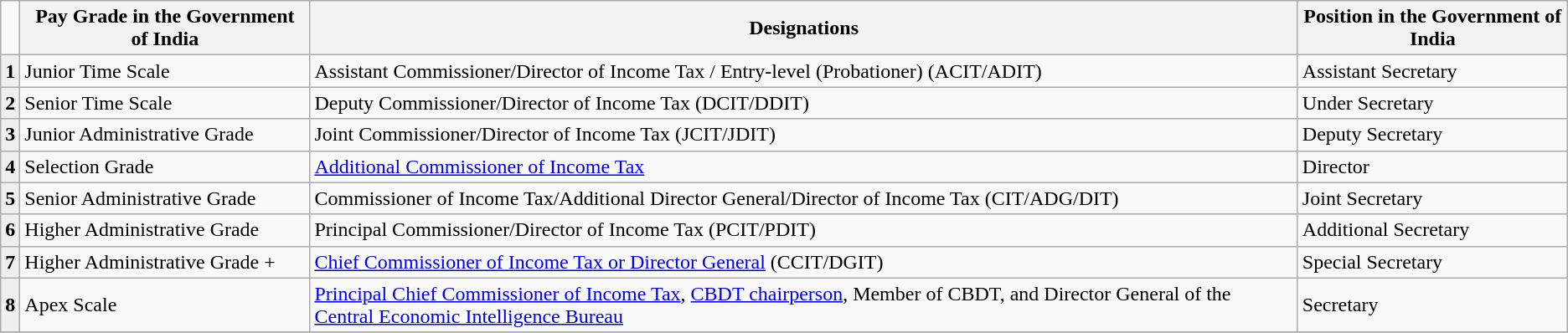<table class="wikitable plainrowheaders">
<tr>
<td></td>
<th scope="col">Pay Grade in the Government of India</th>
<th scope="col">Designations</th>
<th scope="col">Position in the Government of India</th>
</tr>
<tr>
<th scope="row" style="background:#efefef;">1</th>
<td>Junior Time Scale</td>
<td>Assistant Commissioner/Director of Income Tax / Entry-level (Probationer) (ACIT/ADIT)</td>
<td>Assistant Secretary</td>
</tr>
<tr>
<th scope="row" style="background:#efefef;">2</th>
<td>Senior Time Scale</td>
<td>Deputy Commissioner/Director of Income Tax (DCIT/DDIT)</td>
<td>Under Secretary</td>
</tr>
<tr>
<th scope="row" style="background:#efefef;">3</th>
<td>Junior Administrative Grade</td>
<td>Joint Commissioner/Director of Income Tax (JCIT/JDIT)</td>
<td>Deputy Secretary</td>
</tr>
<tr>
<th scope="row" style="background:#efefef;">4</th>
<td>Selection Grade</td>
<td><a href='#'>Additional Commissioner of Income Tax</a></td>
<td>Director</td>
</tr>
<tr>
<th scope="row" style="background:#efefef;">5</th>
<td>Senior Administrative Grade</td>
<td>Commissioner of Income Tax/Additional Director General/Director of Income Tax (CIT/ADG/DIT)</td>
<td>Joint Secretary</td>
</tr>
<tr>
<th scope="row" style="background:#efefef;">6</th>
<td>Higher Administrative Grade</td>
<td>Principal Commissioner/Director of Income Tax (PCIT/PDIT)</td>
<td>Additional Secretary</td>
</tr>
<tr>
<th scope="row" style="background:#efefef;">7</th>
<td>Higher Administrative Grade +</td>
<td><a href='#'>Chief Commissioner of Income Tax or Director General</a> (CCIT/DGIT)</td>
<td>Special Secretary</td>
</tr>
<tr>
<th scope="row" style="background:#efefef;">8</th>
<td>Apex Scale</td>
<td><a href='#'>Principal Chief Commissioner of Income Tax</a>, <a href='#'>CBDT chairperson</a>, Member of CBDT, and Director General of the <a href='#'>Central Economic Intelligence Bureau</a></td>
<td>Secretary</td>
</tr>
<tr>
</tr>
</table>
